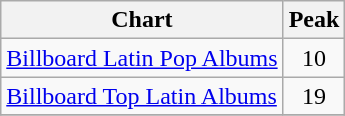<table class="wikitable">
<tr>
<th align="left">Chart</th>
<th align="center">Peak</th>
</tr>
<tr>
<td align="left"><a href='#'>Billboard Latin Pop Albums</a></td>
<td align="center">10</td>
</tr>
<tr>
<td align="left"><a href='#'>Billboard Top Latin Albums</a></td>
<td align="center">19</td>
</tr>
<tr>
</tr>
</table>
